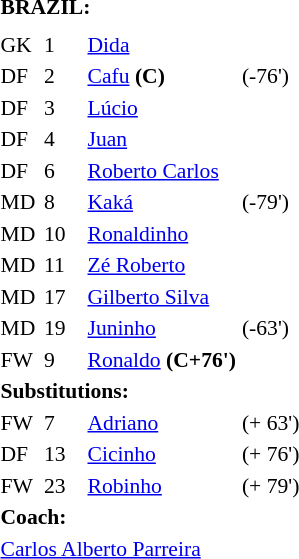<table style="float:left; font-size:90%; margin-right:1em">
<tr>
<td colspan=4><strong>BRAZIL:</strong></td>
</tr>
<tr>
<th width="25"></th>
<th width="25"></th>
</tr>
<tr>
<td>GK</td>
<td>1</td>
<td><a href='#'>Dida</a></td>
</tr>
<tr>
<td>DF</td>
<td>2</td>
<td><a href='#'>Cafu</a> <strong>(C)</strong> </td>
<td>(-76')</td>
</tr>
<tr>
<td>DF</td>
<td>3</td>
<td><a href='#'>Lúcio</a> </td>
</tr>
<tr>
<td>DF</td>
<td>4</td>
<td><a href='#'>Juan</a> </td>
</tr>
<tr>
<td>DF</td>
<td>6</td>
<td><a href='#'>Roberto Carlos</a></td>
</tr>
<tr>
<td>MD</td>
<td>8</td>
<td><a href='#'>Kaká</a></td>
<td>(-79')</td>
</tr>
<tr>
<td>MD</td>
<td>10</td>
<td><a href='#'>Ronaldinho</a></td>
</tr>
<tr>
<td>MD</td>
<td>11</td>
<td><a href='#'>Zé Roberto</a></td>
</tr>
<tr>
<td>MD</td>
<td>17</td>
<td><a href='#'>Gilberto Silva</a></td>
</tr>
<tr>
<td>MD</td>
<td>19</td>
<td><a href='#'>Juninho</a></td>
<td>(-63')</td>
</tr>
<tr>
<td>FW</td>
<td>9</td>
<td><a href='#'>Ronaldo</a> <strong>(C+76')</strong> </td>
</tr>
<tr>
<td colspan=3><strong>Substitutions:</strong></td>
</tr>
<tr>
<td>FW</td>
<td>7</td>
<td><a href='#'>Adriano</a></td>
<td>(+ 63')</td>
</tr>
<tr>
<td>DF</td>
<td>13</td>
<td><a href='#'>Cicinho</a></td>
<td>(+ 76')</td>
</tr>
<tr>
<td>FW</td>
<td>23</td>
<td><a href='#'>Robinho</a></td>
<td>(+ 79')</td>
</tr>
<tr>
<td colspan=3><strong>Coach:</strong></td>
</tr>
<tr>
<td colspan=4><a href='#'>Carlos Alberto Parreira</a></td>
</tr>
</table>
